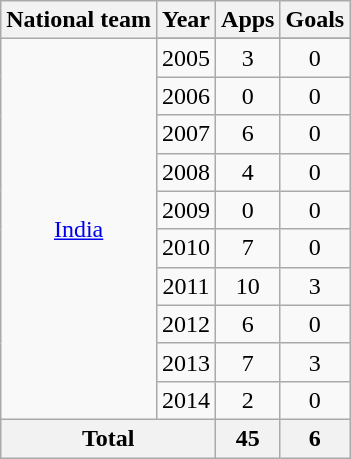<table class=wikitable style="text-align: center;">
<tr>
<th>National team</th>
<th>Year</th>
<th>Apps</th>
<th>Goals</th>
</tr>
<tr>
<td rowspan="11"><a href='#'>India</a></td>
</tr>
<tr>
<td>2005</td>
<td>3</td>
<td>0</td>
</tr>
<tr>
<td>2006</td>
<td>0</td>
<td>0</td>
</tr>
<tr>
<td>2007</td>
<td>6</td>
<td>0</td>
</tr>
<tr>
<td>2008</td>
<td>4</td>
<td>0</td>
</tr>
<tr>
<td>2009</td>
<td>0</td>
<td>0</td>
</tr>
<tr>
<td>2010</td>
<td>7</td>
<td>0</td>
</tr>
<tr>
<td>2011</td>
<td>10</td>
<td>3</td>
</tr>
<tr>
<td>2012</td>
<td>6</td>
<td>0</td>
</tr>
<tr>
<td>2013</td>
<td>7</td>
<td>3</td>
</tr>
<tr>
<td>2014</td>
<td>2</td>
<td>0</td>
</tr>
<tr>
<th colspan="2">Total</th>
<th>45</th>
<th>6</th>
</tr>
</table>
